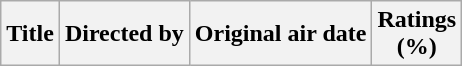<table class="wikitable">
<tr>
<th>Title</th>
<th>Directed by</th>
<th>Original air date</th>
<th>Ratings<br>(%)<br>
</th>
</tr>
</table>
